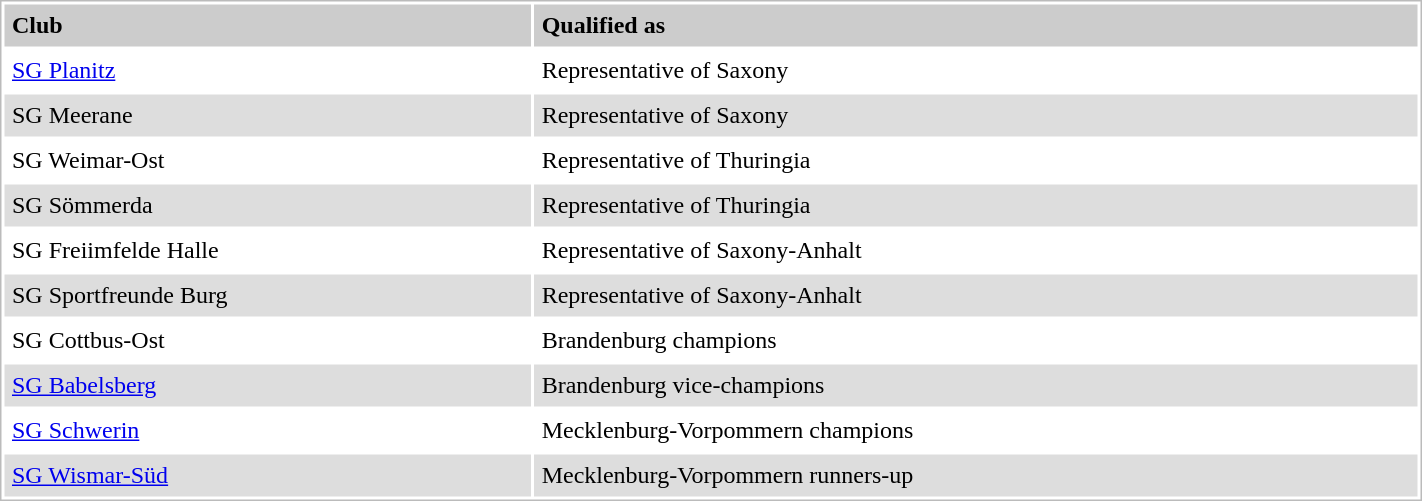<table style="border:1px solid #bbb;background:#fff;" cellpadding="5" cellspacing="2" width="75%">
<tr style="background:#ccc;font-weight:bold">
<td>Club</td>
<td>Qualified as</td>
</tr>
<tr>
<td><a href='#'>SG Planitz</a></td>
<td>Representative of Saxony</td>
</tr>
<tr style="background:#ddd">
<td>SG Meerane</td>
<td>Representative of Saxony</td>
</tr>
<tr>
<td>SG Weimar-Ost</td>
<td>Representative of Thuringia</td>
</tr>
<tr style="background:#ddd">
<td>SG Sömmerda</td>
<td>Representative of Thuringia</td>
</tr>
<tr>
<td>SG Freiimfelde Halle</td>
<td>Representative of Saxony-Anhalt</td>
</tr>
<tr style="background:#ddd">
<td>SG Sportfreunde Burg</td>
<td>Representative of Saxony-Anhalt</td>
</tr>
<tr>
<td>SG Cottbus-Ost</td>
<td>Brandenburg champions</td>
</tr>
<tr style="background:#ddd">
<td><a href='#'>SG Babelsberg</a></td>
<td>Brandenburg vice-champions</td>
</tr>
<tr>
<td><a href='#'>SG Schwerin</a></td>
<td>Mecklenburg-Vorpommern champions</td>
</tr>
<tr style="background:#ddd">
<td><a href='#'>SG Wismar-Süd</a></td>
<td>Mecklenburg-Vorpommern runners-up</td>
</tr>
</table>
